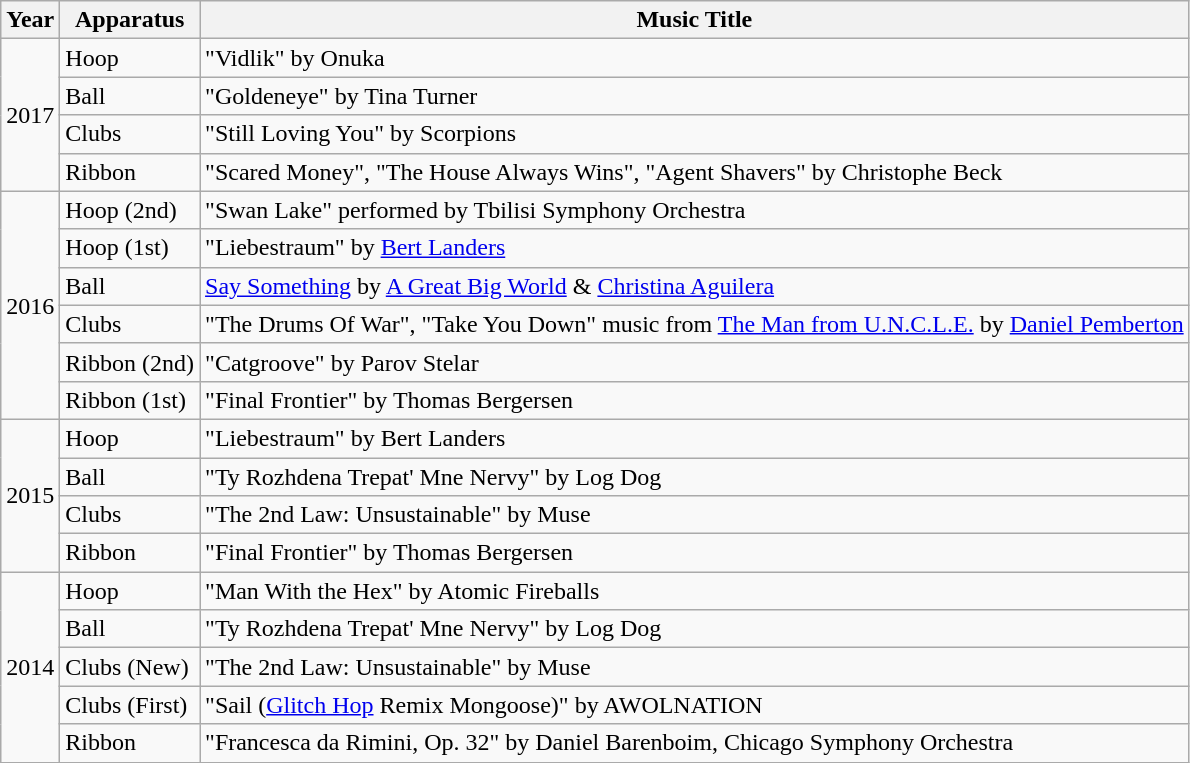<table class="wikitable sortable mw-collapsible">
<tr>
<th>Year</th>
<th>Apparatus</th>
<th>Music Title</th>
</tr>
<tr>
<td rowspan="4">2017</td>
<td>Hoop</td>
<td>"Vidlik" by Onuka</td>
</tr>
<tr>
<td>Ball</td>
<td>"Goldeneye" by Tina Turner</td>
</tr>
<tr>
<td>Clubs</td>
<td>"Still Loving You" by Scorpions</td>
</tr>
<tr>
<td>Ribbon</td>
<td>"Scared Money", "The House Always Wins", "Agent Shavers" by Christophe Beck</td>
</tr>
<tr>
<td rowspan="6">2016</td>
<td>Hoop (2nd)</td>
<td>"Swan Lake" performed by Tbilisi Symphony Orchestra</td>
</tr>
<tr>
<td>Hoop (1st)</td>
<td>"Liebestraum" by <a href='#'>Bert Landers</a></td>
</tr>
<tr>
<td>Ball</td>
<td><a href='#'>Say Something</a> by <a href='#'>A Great Big World</a> & <a href='#'>Christina Aguilera</a></td>
</tr>
<tr B>
<td>Clubs</td>
<td>"The Drums Of War", "Take You Down" music from <a href='#'>The Man from U.N.C.L.E.</a> by <a href='#'>Daniel Pemberton</a></td>
</tr>
<tr>
<td>Ribbon (2nd)</td>
<td>"Catgroove" by Parov Stelar</td>
</tr>
<tr>
<td>Ribbon (1st)</td>
<td>"Final Frontier" by Thomas Bergersen</td>
</tr>
<tr>
<td rowspan="4">2015</td>
<td>Hoop</td>
<td>"Liebestraum" by Bert Landers</td>
</tr>
<tr>
<td>Ball</td>
<td>"Ty Rozhdena Trepat' Mne Nervy" by Log Dog</td>
</tr>
<tr>
<td>Clubs</td>
<td>"The 2nd Law: Unsustainable" by Muse</td>
</tr>
<tr>
<td>Ribbon</td>
<td>"Final Frontier" by Thomas Bergersen</td>
</tr>
<tr>
<td rowspan="5">2014</td>
<td>Hoop</td>
<td>"Man With the Hex" by Atomic Fireballs</td>
</tr>
<tr>
<td>Ball</td>
<td>"Ty Rozhdena Trepat' Mne Nervy" by Log Dog</td>
</tr>
<tr>
<td>Clubs (New)</td>
<td>"The 2nd Law: Unsustainable" by Muse</td>
</tr>
<tr>
<td>Clubs (First)</td>
<td>"Sail (<a href='#'>Glitch Hop</a> Remix Mongoose)" by AWOLNATION</td>
</tr>
<tr>
<td>Ribbon</td>
<td>"Francesca da Rimini, Op. 32" by Daniel Barenboim, Chicago Symphony Orchestra</td>
</tr>
</table>
